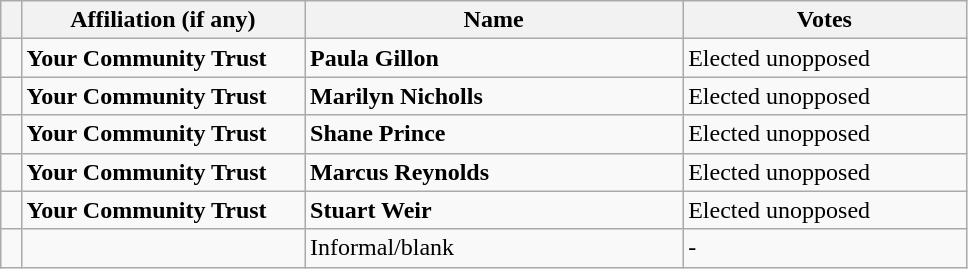<table class="wikitable" style="width:51%;">
<tr>
<th style="width:1%;"></th>
<th style="width:15%;">Affiliation (if any)</th>
<th style="width:20%;">Name</th>
<th style="width:15%;">Votes</th>
</tr>
<tr>
<td bgcolor=></td>
<td><strong>Your Community Trust</strong></td>
<td><strong>Paula Gillon</strong></td>
<td>Elected unopposed</td>
</tr>
<tr>
<td bgcolor=></td>
<td><strong>Your Community Trust</strong></td>
<td><strong>Marilyn Nicholls</strong></td>
<td>Elected unopposed</td>
</tr>
<tr>
<td bgcolor=></td>
<td><strong>Your Community Trust</strong></td>
<td><strong>Shane Prince</strong></td>
<td>Elected unopposed</td>
</tr>
<tr>
<td bgcolor=></td>
<td><strong>Your Community Trust</strong></td>
<td><strong>Marcus Reynolds</strong></td>
<td>Elected unopposed</td>
</tr>
<tr>
<td bgcolor=></td>
<td><strong>Your Community Trust</strong></td>
<td><strong>Stuart Weir</strong></td>
<td>Elected unopposed</td>
</tr>
<tr>
<td></td>
<td></td>
<td>Informal/blank</td>
<td>-</td>
</tr>
</table>
